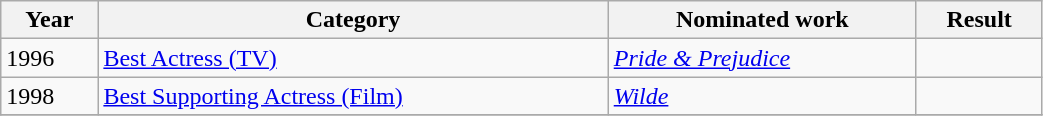<table class="wikitable plainrowheaders" style="width:55%">
<tr>
<th>Year</th>
<th>Category</th>
<th>Nominated work</th>
<th>Result</th>
</tr>
<tr>
<td>1996</td>
<td><a href='#'>Best Actress (TV)</a></td>
<td><em><a href='#'>Pride & Prejudice</a></em></td>
<td></td>
</tr>
<tr>
<td>1998</td>
<td><a href='#'>Best Supporting Actress (Film)</a></td>
<td><em><a href='#'>Wilde</a></em></td>
<td></td>
</tr>
<tr>
</tr>
</table>
